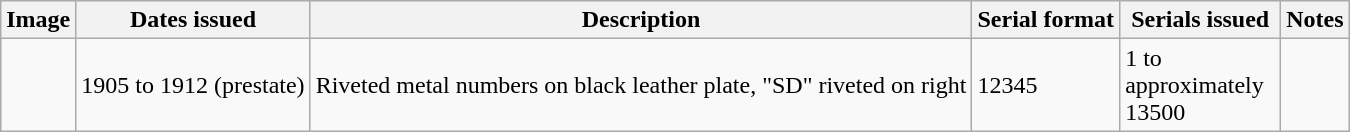<table class="wikitable">
<tr>
<th>Image</th>
<th>Dates issued</th>
<th>Description</th>
<th>Serial format</th>
<th style="width:100px;">Serials issued</th>
<th>Notes</th>
</tr>
<tr>
<td></td>
<td>1905 to 1912 (prestate)</td>
<td>Riveted metal numbers on black leather plate, "SD" riveted on right</td>
<td>12345</td>
<td>1 to approximately 13500</td>
</tr>
</table>
